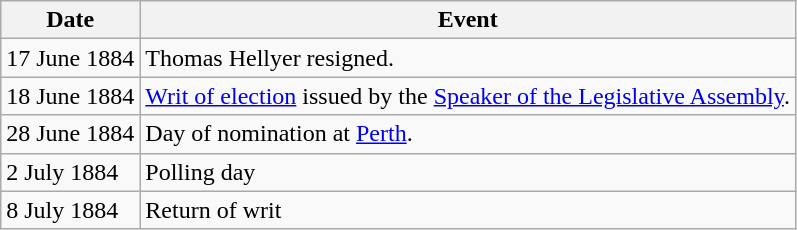<table class="wikitable">
<tr>
<th>Date</th>
<th>Event</th>
</tr>
<tr>
<td>17 June 1884</td>
<td>Thomas Hellyer resigned.</td>
</tr>
<tr>
<td>18 June 1884</td>
<td><a href='#'>Writ of election</a> issued by the <a href='#'>Speaker of the Legislative Assembly</a>.</td>
</tr>
<tr>
<td>28 June 1884</td>
<td>Day of nomination at <a href='#'>Perth</a>.</td>
</tr>
<tr>
<td>2 July 1884</td>
<td>Polling day</td>
</tr>
<tr>
<td>8 July 1884</td>
<td>Return of writ</td>
</tr>
</table>
